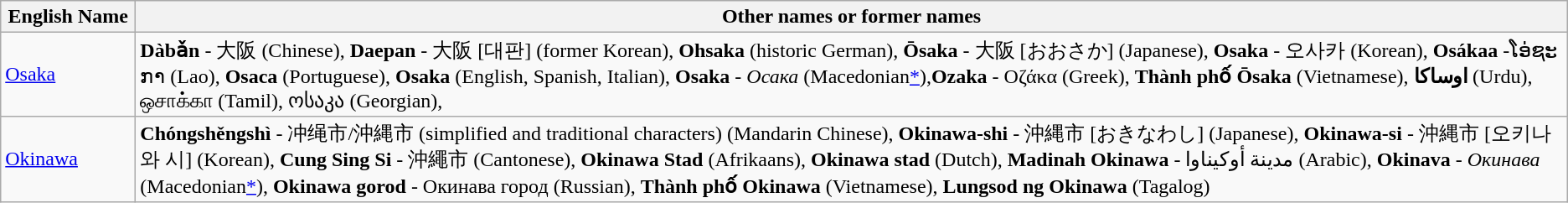<table class="wikitable">
<tr>
<th style="width:100px;">English Name</th>
<th>Other names or former names</th>
</tr>
<tr>
<td> <a href='#'>Osaka</a></td>
<td><strong>Dàbǎn</strong> - 大阪 (Chinese), <strong>Daepan</strong> - 大阪 [대판] (former Korean), <strong>Ohsaka</strong> (historic German), <strong>Ōsaka</strong> - 大阪 [おおさか] (Japanese), <strong>Osaka</strong> - 오사카 (Korean), <strong>Osákaa</strong> -ໂອ່ຊະກາ (Lao), <strong>Osaca</strong> (Portuguese), <strong>Osaka</strong> (English, Spanish, Italian), <strong>Osaka</strong> - <em>Осака</em> (Macedonian<a href='#'>*</a>),<strong>Ozaka</strong> - Οζάκα (Greek), <strong>Thành phố Ōsaka</strong> (Vietnamese), <strong> اوساکا</strong> (Urdu), ஒசாக்கா (Tamil),  ოსაკა (Georgian),</td>
</tr>
<tr>
<td> <a href='#'>Okinawa</a></td>
<td><strong>Chóngshěngshì</strong> - 冲绳市/沖縄市 (simplified and traditional characters) (Mandarin Chinese), <strong>Okinawa-shi</strong> - 沖縄市 [おきなわし] (Japanese), <strong>Okinawa-si</strong> - 沖縄市 [오키나와 시] (Korean), <strong>Cung Sing Si</strong> - 沖繩市 (Cantonese), <strong>Okinawa Stad</strong> (Afrikaans), <strong>Okinawa stad</strong> (Dutch), <strong>Madinah Okinawa</strong> - مدينة أوكيناوا (Arabic), <strong>Okinava</strong> - <em>Окинава</em> (Macedonian<a href='#'>*</a>), <strong>Okinawa gorod</strong> - Окинава город (Russian), <strong>Thành phố Okinawa</strong> (Vietnamese), <strong>Lungsod ng Okinawa</strong> (Tagalog)</td>
</tr>
</table>
